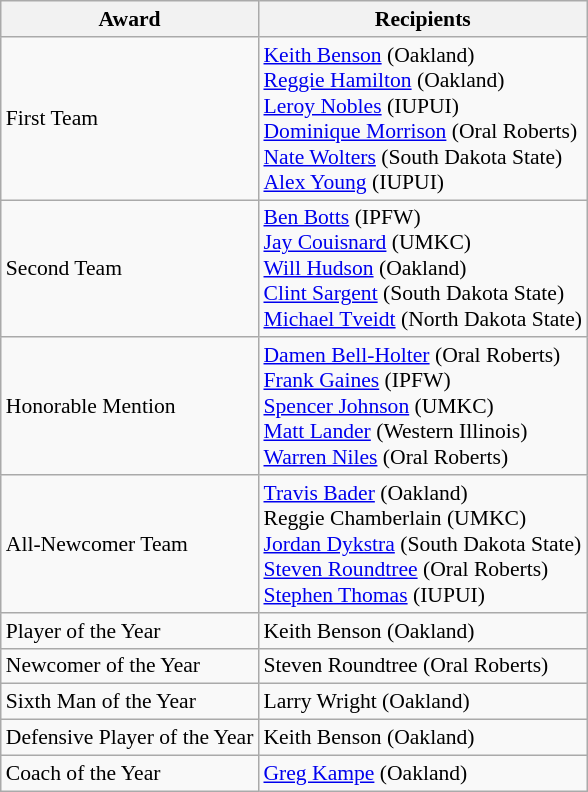<table class="wikitable" style="white-space:nowrap; font-size:90%;">
<tr>
<th>Award</th>
<th>Recipients</th>
</tr>
<tr>
<td>First Team</td>
<td><a href='#'>Keith Benson</a> (Oakland)<br><a href='#'>Reggie Hamilton</a> (Oakland)<br><a href='#'>Leroy Nobles</a> (IUPUI)<br><a href='#'>Dominique Morrison</a> (Oral Roberts)<br><a href='#'>Nate Wolters</a> (South Dakota State)<br><a href='#'>Alex Young</a> (IUPUI)</td>
</tr>
<tr>
<td>Second Team</td>
<td><a href='#'>Ben Botts</a> (IPFW)<br><a href='#'>Jay Couisnard</a> (UMKC)<br><a href='#'>Will Hudson</a> (Oakland)<br><a href='#'>Clint Sargent</a> (South Dakota State)<br><a href='#'>Michael Tveidt</a> (North Dakota State)</td>
</tr>
<tr>
<td>Honorable Mention</td>
<td><a href='#'>Damen Bell-Holter</a> (Oral Roberts)<br><a href='#'>Frank Gaines</a> (IPFW)<br><a href='#'>Spencer Johnson</a> (UMKC)<br><a href='#'>Matt Lander</a> (Western Illinois)<br><a href='#'>Warren Niles</a> (Oral Roberts)</td>
</tr>
<tr>
<td>All-Newcomer Team</td>
<td><a href='#'>Travis Bader</a> (Oakland)<br>Reggie Chamberlain (UMKC)<br><a href='#'>Jordan Dykstra</a> (South Dakota State)<br><a href='#'>Steven Roundtree</a> (Oral Roberts)<br><a href='#'>Stephen Thomas</a> (IUPUI)</td>
</tr>
<tr>
<td>Player of the Year</td>
<td>Keith Benson (Oakland)</td>
</tr>
<tr>
<td>Newcomer of the Year</td>
<td>Steven Roundtree (Oral Roberts)</td>
</tr>
<tr>
<td>Sixth Man of the Year</td>
<td>Larry Wright (Oakland)</td>
</tr>
<tr>
<td>Defensive Player of the Year</td>
<td>Keith Benson (Oakland)</td>
</tr>
<tr>
<td>Coach of the Year</td>
<td><a href='#'>Greg Kampe</a> (Oakland)</td>
</tr>
</table>
